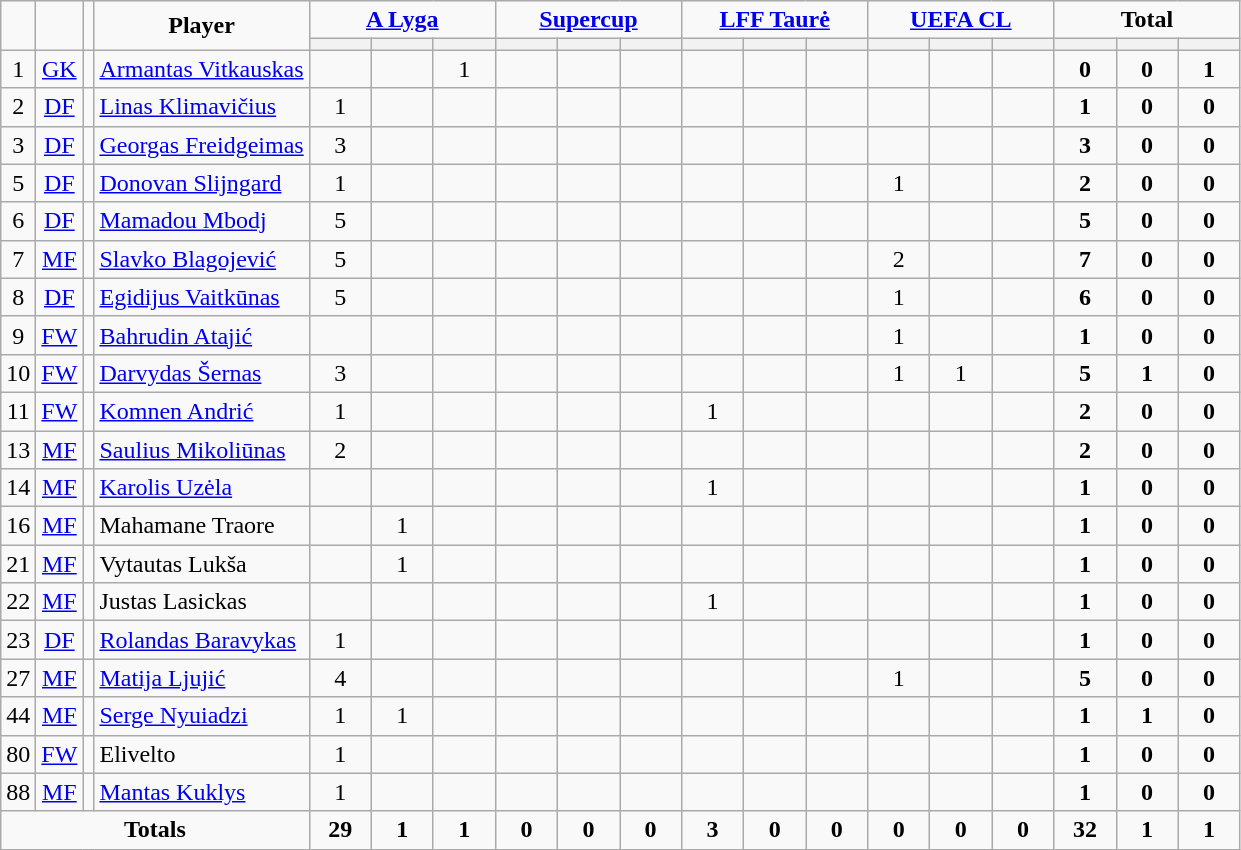<table class="wikitable" style="text-align:center;">
<tr>
<td rowspan="2" !width=15><strong></strong></td>
<td rowspan="2" !width=15><strong></strong></td>
<td rowspan="2" !width=15><strong></strong></td>
<td rowspan="2" !width=120><strong>Player</strong></td>
<td colspan="3"><strong><a href='#'>A Lyga</a></strong></td>
<td colspan="3"><strong><a href='#'>Supercup</a></strong></td>
<td colspan="3"><strong><a href='#'>LFF Taurė</a></strong></td>
<td colspan="3"><strong><a href='#'>UEFA CL</a></strong></td>
<td colspan="3"><strong>Total</strong></td>
</tr>
<tr>
<th width=34; background:#fe9;"></th>
<th width=34; background:#fe9;"></th>
<th width=34; background:#ff8888;"></th>
<th width=34; background:#fe9;"></th>
<th width=34; background:#fe9;"></th>
<th width=34; background:#ff8888;"></th>
<th width=34; background:#fe9;"></th>
<th width=34; background:#fe9;"></th>
<th width=34; background:#ff8888;"></th>
<th width=34; background:#fe9;"></th>
<th width=34; background:#fe9;"></th>
<th width=34; background:#ff8888;"></th>
<th width=34; background:#fe9;"></th>
<th width=34; background:#fe9;"></th>
<th width=34; background:#ff8888;"></th>
</tr>
<tr>
<td>1</td>
<td><a href='#'>GK</a></td>
<td></td>
<td align=left><a href='#'>Armantas Vitkauskas</a></td>
<td></td>
<td></td>
<td>1</td>
<td></td>
<td></td>
<td></td>
<td></td>
<td></td>
<td></td>
<td></td>
<td></td>
<td></td>
<td><strong>0</strong></td>
<td><strong>0</strong></td>
<td><strong>1</strong></td>
</tr>
<tr>
<td>2</td>
<td><a href='#'>DF</a></td>
<td></td>
<td align=left><a href='#'>Linas Klimavičius</a></td>
<td>1</td>
<td></td>
<td></td>
<td></td>
<td></td>
<td></td>
<td></td>
<td></td>
<td></td>
<td></td>
<td></td>
<td></td>
<td><strong>1</strong></td>
<td><strong>0</strong></td>
<td><strong>0</strong></td>
</tr>
<tr>
<td>3</td>
<td><a href='#'>DF</a></td>
<td></td>
<td align=left><a href='#'>Georgas Freidgeimas</a></td>
<td>3</td>
<td></td>
<td></td>
<td></td>
<td></td>
<td></td>
<td></td>
<td></td>
<td></td>
<td></td>
<td></td>
<td></td>
<td><strong>3</strong></td>
<td><strong>0</strong></td>
<td><strong>0</strong></td>
</tr>
<tr>
<td>5</td>
<td><a href='#'>DF</a></td>
<td></td>
<td align=left><a href='#'>Donovan Slijngard</a></td>
<td>1</td>
<td></td>
<td></td>
<td></td>
<td></td>
<td></td>
<td></td>
<td></td>
<td></td>
<td>1</td>
<td></td>
<td></td>
<td><strong>2</strong></td>
<td><strong>0</strong></td>
<td><strong>0</strong></td>
</tr>
<tr>
<td>6</td>
<td><a href='#'>DF</a></td>
<td></td>
<td align=left><a href='#'>Mamadou Mbodj</a></td>
<td>5</td>
<td></td>
<td></td>
<td></td>
<td></td>
<td></td>
<td></td>
<td></td>
<td></td>
<td></td>
<td></td>
<td></td>
<td><strong>5</strong></td>
<td><strong>0</strong></td>
<td><strong>0</strong></td>
</tr>
<tr>
<td>7</td>
<td><a href='#'>MF</a></td>
<td></td>
<td align=left><a href='#'>Slavko Blagojević</a></td>
<td>5</td>
<td></td>
<td></td>
<td></td>
<td></td>
<td></td>
<td></td>
<td></td>
<td></td>
<td>2</td>
<td></td>
<td></td>
<td><strong>7</strong></td>
<td><strong>0</strong></td>
<td><strong>0</strong></td>
</tr>
<tr>
<td>8</td>
<td><a href='#'>DF</a></td>
<td></td>
<td align=left><a href='#'>Egidijus Vaitkūnas</a></td>
<td>5</td>
<td></td>
<td></td>
<td></td>
<td></td>
<td></td>
<td></td>
<td></td>
<td></td>
<td>1</td>
<td></td>
<td></td>
<td><strong>6</strong></td>
<td><strong>0</strong></td>
<td><strong>0</strong></td>
</tr>
<tr>
<td>9</td>
<td><a href='#'>FW</a></td>
<td></td>
<td align=left><a href='#'>Bahrudin Atajić</a></td>
<td></td>
<td></td>
<td></td>
<td></td>
<td></td>
<td></td>
<td></td>
<td></td>
<td></td>
<td>1</td>
<td></td>
<td></td>
<td><strong>1</strong></td>
<td><strong>0</strong></td>
<td><strong>0</strong></td>
</tr>
<tr>
<td>10</td>
<td><a href='#'>FW</a></td>
<td></td>
<td align=left><a href='#'>Darvydas Šernas</a></td>
<td>3</td>
<td></td>
<td></td>
<td></td>
<td></td>
<td></td>
<td></td>
<td></td>
<td></td>
<td>1</td>
<td>1</td>
<td></td>
<td><strong>5</strong></td>
<td><strong>1</strong></td>
<td><strong>0</strong></td>
</tr>
<tr>
<td>11</td>
<td><a href='#'>FW</a></td>
<td></td>
<td align=left><a href='#'>Komnen Andrić</a></td>
<td>1</td>
<td></td>
<td></td>
<td></td>
<td></td>
<td></td>
<td>1</td>
<td></td>
<td></td>
<td></td>
<td></td>
<td></td>
<td><strong>2</strong></td>
<td><strong>0</strong></td>
<td><strong>0</strong></td>
</tr>
<tr>
<td>13</td>
<td><a href='#'>MF</a></td>
<td></td>
<td align=left><a href='#'>Saulius Mikoliūnas</a></td>
<td>2</td>
<td></td>
<td></td>
<td></td>
<td></td>
<td></td>
<td></td>
<td></td>
<td></td>
<td></td>
<td></td>
<td></td>
<td><strong>2</strong></td>
<td><strong>0</strong></td>
<td><strong>0</strong></td>
</tr>
<tr>
<td>14</td>
<td><a href='#'>MF</a></td>
<td></td>
<td align=left><a href='#'>Karolis Uzėla</a></td>
<td></td>
<td></td>
<td></td>
<td></td>
<td></td>
<td></td>
<td>1</td>
<td></td>
<td></td>
<td></td>
<td></td>
<td></td>
<td><strong>1</strong></td>
<td><strong>0</strong></td>
<td><strong>0</strong></td>
</tr>
<tr>
<td>16</td>
<td><a href='#'>MF</a></td>
<td></td>
<td align=left>Mahamane Traore</td>
<td></td>
<td>1</td>
<td></td>
<td></td>
<td></td>
<td></td>
<td></td>
<td></td>
<td></td>
<td></td>
<td></td>
<td></td>
<td><strong>1</strong></td>
<td><strong>0</strong></td>
<td><strong>0</strong></td>
</tr>
<tr>
<td>21</td>
<td><a href='#'>MF</a></td>
<td></td>
<td align=left>Vytautas Lukša</td>
<td></td>
<td>1</td>
<td></td>
<td></td>
<td></td>
<td></td>
<td></td>
<td></td>
<td></td>
<td></td>
<td></td>
<td></td>
<td><strong>1</strong></td>
<td><strong>0</strong></td>
<td><strong>0</strong></td>
</tr>
<tr>
<td>22</td>
<td><a href='#'>MF</a></td>
<td></td>
<td align=left>Justas Lasickas</td>
<td></td>
<td></td>
<td></td>
<td></td>
<td></td>
<td></td>
<td>1</td>
<td></td>
<td></td>
<td></td>
<td></td>
<td></td>
<td><strong>1</strong></td>
<td><strong>0</strong></td>
<td><strong>0</strong></td>
</tr>
<tr>
<td>23</td>
<td><a href='#'>DF</a></td>
<td></td>
<td align=left><a href='#'>Rolandas Baravykas</a></td>
<td>1</td>
<td></td>
<td></td>
<td></td>
<td></td>
<td></td>
<td></td>
<td></td>
<td></td>
<td></td>
<td></td>
<td></td>
<td><strong>1</strong></td>
<td><strong>0</strong></td>
<td><strong>0</strong></td>
</tr>
<tr>
<td>27</td>
<td><a href='#'>MF</a></td>
<td></td>
<td align=left><a href='#'>Matija Ljujić</a></td>
<td>4</td>
<td></td>
<td></td>
<td></td>
<td></td>
<td></td>
<td></td>
<td></td>
<td></td>
<td>1</td>
<td></td>
<td></td>
<td><strong>5</strong></td>
<td><strong>0</strong></td>
<td><strong>0</strong></td>
</tr>
<tr>
<td>44</td>
<td><a href='#'>MF</a></td>
<td></td>
<td align=left><a href='#'>Serge Nyuiadzi</a></td>
<td>1</td>
<td>1</td>
<td></td>
<td></td>
<td></td>
<td></td>
<td></td>
<td></td>
<td></td>
<td></td>
<td></td>
<td></td>
<td><strong>1</strong></td>
<td><strong>1</strong></td>
<td><strong>0</strong></td>
</tr>
<tr>
<td>80</td>
<td><a href='#'>FW</a></td>
<td></td>
<td align=left>Elivelto</td>
<td>1</td>
<td></td>
<td></td>
<td></td>
<td></td>
<td></td>
<td></td>
<td></td>
<td></td>
<td></td>
<td></td>
<td></td>
<td><strong>1</strong></td>
<td><strong>0</strong></td>
<td><strong>0</strong></td>
</tr>
<tr>
<td>88</td>
<td><a href='#'>MF</a></td>
<td></td>
<td align=left><a href='#'>Mantas Kuklys</a></td>
<td>1</td>
<td></td>
<td></td>
<td></td>
<td></td>
<td></td>
<td></td>
<td></td>
<td></td>
<td></td>
<td></td>
<td></td>
<td><strong>1</strong></td>
<td><strong>0</strong></td>
<td><strong>0</strong></td>
</tr>
<tr>
<td colspan=4><strong>Totals</strong></td>
<td><strong>29</strong></td>
<td><strong>1</strong></td>
<td><strong>1</strong></td>
<td><strong>0</strong></td>
<td><strong>0</strong></td>
<td><strong>0</strong></td>
<td><strong>3</strong></td>
<td><strong>0</strong></td>
<td><strong>0</strong></td>
<td><strong>0</strong></td>
<td><strong>0</strong></td>
<td><strong>0</strong></td>
<td><strong>32</strong></td>
<td><strong>1</strong></td>
<td><strong>1</strong></td>
</tr>
</table>
